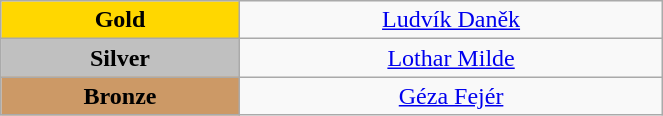<table class="wikitable" style="text-align:center; " width="35%">
<tr>
<td bgcolor="gold"><strong>Gold</strong></td>
<td><a href='#'>Ludvík Daněk</a><br>  <small><em></em></small></td>
</tr>
<tr>
<td bgcolor="silver"><strong>Silver</strong></td>
<td><a href='#'>Lothar Milde</a><br>  <small><em></em></small></td>
</tr>
<tr>
<td bgcolor="CC9966"><strong>Bronze</strong></td>
<td><a href='#'>Géza Fejér</a><br>  <small><em></em></small></td>
</tr>
</table>
